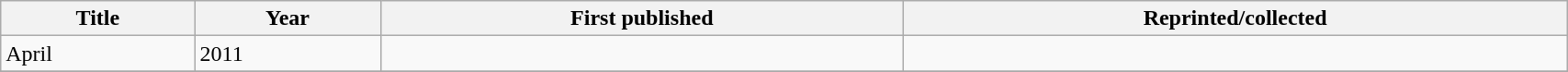<table class='wikitable sortable' width='90%'>
<tr>
<th>Title</th>
<th>Year</th>
<th>First published</th>
<th>Reprinted/collected</th>
</tr>
<tr>
<td>April</td>
<td>2011</td>
<td></td>
<td></td>
</tr>
<tr>
</tr>
</table>
